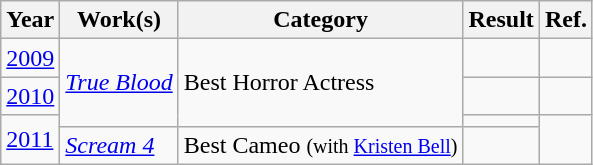<table class=wikitable>
<tr>
<th scope="col">Year</th>
<th scope="col">Work(s)</th>
<th scope="col">Category</th>
<th scope="col">Result</th>
<th scope="col">Ref.</th>
</tr>
<tr>
<td><a href='#'>2009</a></td>
<td rowspan="3"><em><a href='#'>True Blood</a></em></td>
<td rowspan="3">Best Horror Actress</td>
<td></td>
<td></td>
</tr>
<tr>
<td><a href='#'>2010</a></td>
<td></td>
<td></td>
</tr>
<tr>
<td rowspan="2"><a href='#'>2011</a></td>
<td></td>
<td rowspan="2"></td>
</tr>
<tr>
<td><em><a href='#'>Scream 4</a></em></td>
<td>Best Cameo <small>(with <a href='#'>Kristen Bell</a>)</small></td>
<td></td>
</tr>
</table>
